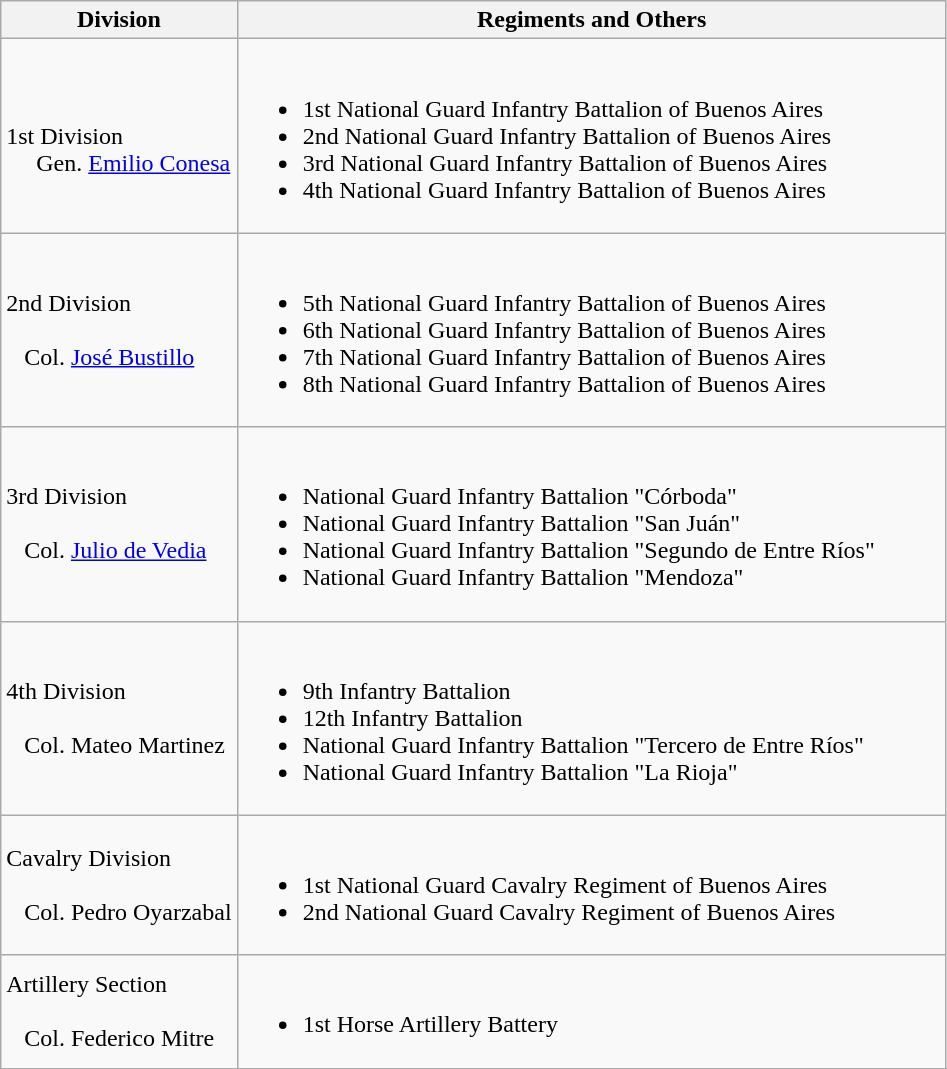<table class="wikitable">
<tr>
<th width=25%>Division</th>
<th>Regiments and Others</th>
</tr>
<tr>
<td rowspan=1><br>1st Division
<br>    
Gen. <a href='#'>Emilio Conesa</a></td>
<td><br><ul><li>1st National Guard Infantry Battalion of Buenos Aires</li><li>2nd National Guard Infantry Battalion of Buenos Aires</li><li>3rd National Guard Infantry Battalion of Buenos Aires</li><li>4th National Guard Infantry Battalion of Buenos Aires</li></ul></td>
</tr>
<tr>
<td>2nd Division<br><br>  
Col. <a href='#'>José Bustillo</a></td>
<td><br><ul><li>5th National Guard Infantry Battalion of Buenos Aires</li><li>6th National Guard Infantry Battalion of Buenos Aires</li><li>7th National Guard Infantry Battalion of Buenos Aires</li><li>8th National Guard Infantry Battalion of Buenos Aires</li></ul></td>
</tr>
<tr>
<td>3rd Division<br><br>  
Col. <a href='#'>Julio de Vedia</a></td>
<td><br><ul><li>National Guard Infantry Battalion "Córboda"</li><li>National Guard Infantry Battalion "San Juán"</li><li>National Guard Infantry Battalion "Segundo de Entre Ríos"</li><li>National Guard Infantry Battalion "Mendoza"</li></ul></td>
</tr>
<tr>
<td>4th Division<br><br>  
Col. Mateo Martinez</td>
<td><br><ul><li>9th Infantry Battalion</li><li>12th Infantry Battalion</li><li>National Guard Infantry Battalion "Tercero de Entre Ríos"</li><li>National Guard Infantry Battalion "La Rioja"</li></ul></td>
</tr>
<tr>
<td>Cavalry Division<br><br>  
Col. Pedro Oyarzabal</td>
<td><br><ul><li>1st National Guard Cavalry Regiment of Buenos Aires</li><li>2nd National Guard Cavalry Regiment of Buenos Aires</li></ul></td>
</tr>
<tr>
<td>Artillery Section<br><br>  
Col. Federico Mitre</td>
<td><br><ul><li>1st Horse Artillery Battery</li></ul></td>
</tr>
<tr>
</tr>
</table>
